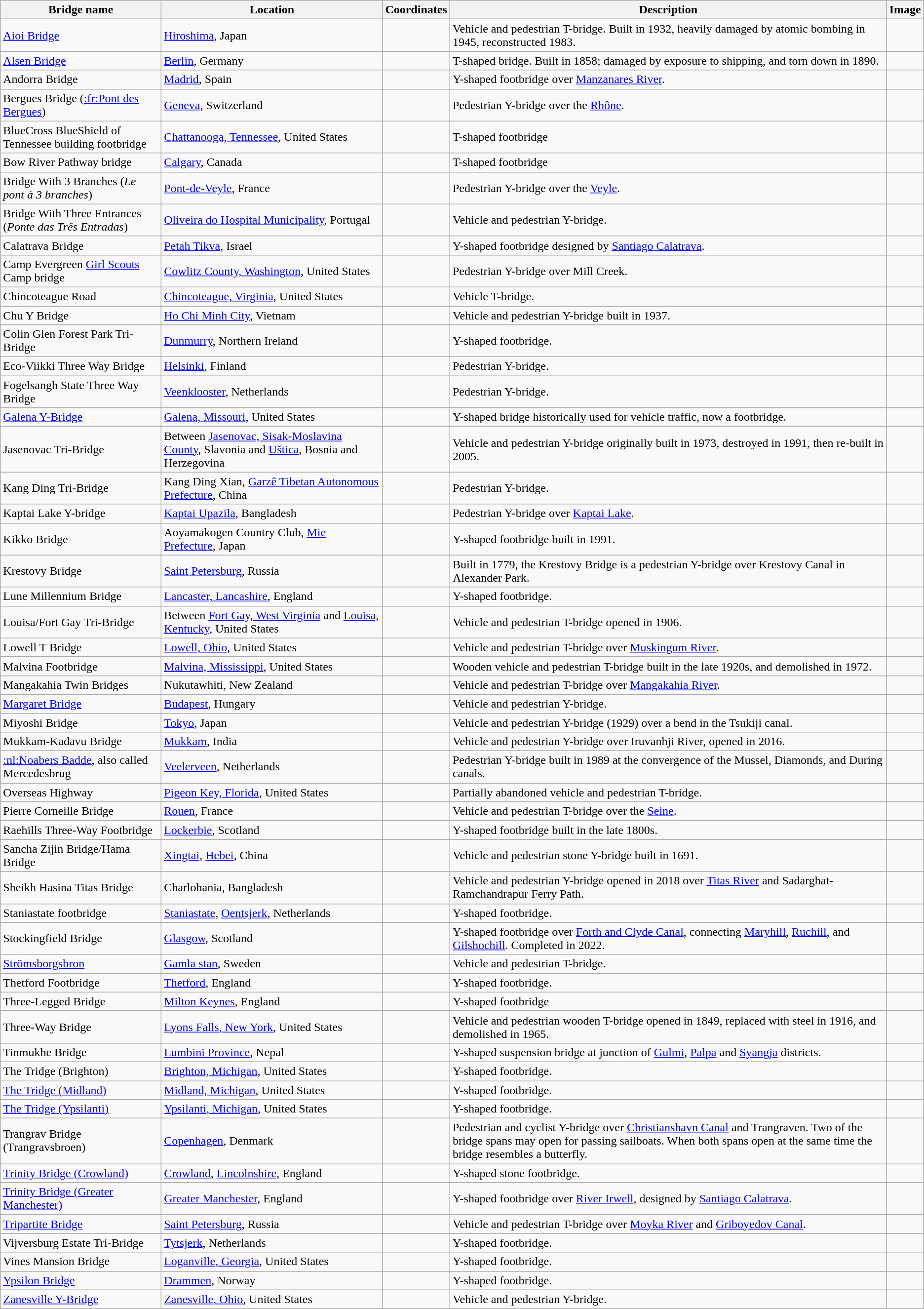<table class="wikitable" style="clear: both">
<tr>
<th>Bridge name</th>
<th>Location</th>
<th>Coordinates</th>
<th>Description</th>
<th>Image</th>
</tr>
<tr>
<td><a href='#'>Aioi Bridge</a></td>
<td><a href='#'>Hiroshima</a>, Japan</td>
<td></td>
<td>Vehicle and pedestrian T-bridge. Built in 1932, heavily damaged by atomic bombing in 1945, reconstructed 1983.</td>
<td></td>
</tr>
<tr>
<td><a href='#'>Alsen Bridge</a></td>
<td><a href='#'>Berlin</a>, Germany</td>
<td></td>
<td>T-shaped bridge. Built in 1858; damaged by exposure to shipping, and torn down in 1890.</td>
<td></td>
</tr>
<tr>
<td>Andorra Bridge</td>
<td><a href='#'>Madrid</a>, Spain</td>
<td></td>
<td>Y-shaped footbridge over <a href='#'>Manzanares River</a>.</td>
<td></td>
</tr>
<tr>
<td>Bergues Bridge (<a href='#'>:fr:Pont des Bergues</a>)</td>
<td><a href='#'>Geneva</a>, Switzerland</td>
<td></td>
<td>Pedestrian Y-bridge over the <a href='#'>Rhône</a>.</td>
<td></td>
</tr>
<tr>
<td>BlueCross BlueShield of Tennessee building footbridge</td>
<td><a href='#'>Chattanooga, Tennessee</a>, United States</td>
<td></td>
<td>T-shaped footbridge</td>
<td></td>
</tr>
<tr>
<td>Bow River Pathway bridge</td>
<td><a href='#'>Calgary</a>, Canada</td>
<td></td>
<td>T-shaped footbridge</td>
<td></td>
</tr>
<tr>
<td>Bridge With 3 Branches (<em>Le pont à 3 branches</em>)</td>
<td><a href='#'>Pont-de-Veyle</a>, France</td>
<td></td>
<td>Pedestrian Y-bridge over the <a href='#'>Veyle</a>.</td>
<td></td>
</tr>
<tr>
<td>Bridge With Three Entrances (<em>Ponte das Três Entradas</em>)</td>
<td><a href='#'>Oliveira do Hospital Municipality</a>, Portugal</td>
<td></td>
<td>Vehicle and pedestrian Y-bridge.</td>
<td></td>
</tr>
<tr>
<td>Calatrava Bridge</td>
<td><a href='#'>Petah Tikva</a>, Israel</td>
<td></td>
<td>Y-shaped footbridge designed by <a href='#'>Santiago Calatrava</a>.</td>
<td></td>
</tr>
<tr>
<td>Camp Evergreen <a href='#'>Girl Scouts</a> Camp bridge</td>
<td><a href='#'>Cowlitz County, Washington</a>, United States</td>
<td></td>
<td>Pedestrian Y-bridge over Mill Creek.</td>
<td></td>
</tr>
<tr>
<td>Chincoteague Road</td>
<td><a href='#'>Chincoteague, Virginia</a>, United States</td>
<td></td>
<td>Vehicle T-bridge.</td>
<td></td>
</tr>
<tr>
<td>Chu Y Bridge</td>
<td><a href='#'>Ho Chi Minh City</a>, Vietnam</td>
<td></td>
<td>Vehicle and pedestrian Y-bridge built in 1937.</td>
<td></td>
</tr>
<tr>
<td>Colin Glen Forest Park Tri-Bridge</td>
<td><a href='#'>Dunmurry</a>, Northern Ireland</td>
<td></td>
<td>Y-shaped footbridge.</td>
<td></td>
</tr>
<tr>
<td>Eco-Viikki Three Way Bridge</td>
<td><a href='#'>Helsinki</a>, Finland</td>
<td></td>
<td>Pedestrian Y-bridge.</td>
<td></td>
</tr>
<tr>
<td>Fogelsangh State Three Way Bridge</td>
<td><a href='#'>Veenklooster</a>, Netherlands</td>
<td></td>
<td>Pedestrian Y-bridge.</td>
<td></td>
</tr>
<tr>
<td><a href='#'>Galena Y-Bridge</a></td>
<td><a href='#'>Galena, Missouri</a>, United States</td>
<td></td>
<td>Y-shaped bridge historically used for vehicle traffic, now a footbridge.</td>
<td></td>
</tr>
<tr>
<td>Jasenovac Tri-Bridge</td>
<td>Between <a href='#'>Jasenovac, Sisak-Moslavina County</a>, Slavonia and <a href='#'>Uštica</a>, Bosnia and Herzegovina</td>
<td></td>
<td>Vehicle and pedestrian Y-bridge originally built in 1973, destroyed in 1991, then re-built in 2005.</td>
<td></td>
</tr>
<tr>
<td>Kang Ding Tri-Bridge</td>
<td>Kang Ding Xian, <a href='#'>Garzê Tibetan Autonomous Prefecture</a>, China</td>
<td></td>
<td>Pedestrian Y-bridge.</td>
<td></td>
</tr>
<tr>
<td>Kaptai Lake Y-bridge</td>
<td><a href='#'>Kaptai Upazila</a>, Bangladesh</td>
<td></td>
<td>Pedestrian Y-bridge over <a href='#'>Kaptai Lake</a>.</td>
<td></td>
</tr>
<tr>
<td>Kikko Bridge</td>
<td>Aoyamakogen Country Club, <a href='#'>Mie Prefecture</a>, Japan</td>
<td></td>
<td>Y-shaped footbridge built in 1991.</td>
<td></td>
</tr>
<tr>
<td>Krestovy Bridge</td>
<td><a href='#'>Saint Petersburg</a>, Russia</td>
<td></td>
<td>Built in 1779, the Krestovy Bridge is a pedestrian Y-bridge over Krestovy Canal in Alexander Park.</td>
<td></td>
</tr>
<tr>
<td>Lune Millennium Bridge</td>
<td><a href='#'>Lancaster, Lancashire</a>, England</td>
<td></td>
<td>Y-shaped footbridge.</td>
<td></td>
</tr>
<tr>
<td>Louisa/Fort Gay Tri-Bridge</td>
<td>Between <a href='#'>Fort Gay, West Virginia</a> and <a href='#'>Louisa, Kentucky</a>, United States</td>
<td></td>
<td>Vehicle and pedestrian T-bridge opened in 1906.</td>
<td></td>
</tr>
<tr>
<td>Lowell T Bridge</td>
<td><a href='#'>Lowell, Ohio</a>, United States</td>
<td></td>
<td>Vehicle and pedestrian T-bridge over <a href='#'>Muskingum River</a>.</td>
<td></td>
</tr>
<tr>
<td>Malvina Footbridge</td>
<td><a href='#'>Malvina, Mississippi</a>, United States</td>
<td></td>
<td>Wooden vehicle and pedestrian T-bridge built in the late 1920s, and demolished in 1972.</td>
<td></td>
</tr>
<tr>
<td>Mangakahia Twin Bridges</td>
<td>Nukutawhiti, New Zealand</td>
<td></td>
<td>Vehicle and pedestrian T-bridge over <a href='#'>Mangakahia River</a>.</td>
<td></td>
</tr>
<tr>
<td><a href='#'>Margaret Bridge</a></td>
<td><a href='#'>Budapest</a>, Hungary</td>
<td></td>
<td>Vehicle and pedestrian Y-bridge.</td>
<td></td>
</tr>
<tr>
<td>Miyoshi Bridge</td>
<td><a href='#'>Tokyo</a>, Japan</td>
<td></td>
<td>Vehicle and pedestrian Y-bridge (1929) over a bend in the Tsukiji canal.</td>
<td></td>
</tr>
<tr>
<td>Mukkam-Kadavu Bridge</td>
<td><a href='#'>Mukkam</a>, India</td>
<td></td>
<td>Vehicle and pedestrian Y-bridge over Iruvanhji River, opened in 2016.</td>
<td></td>
</tr>
<tr>
<td><a href='#'>:nl:Noabers Badde</a>, also called Mercedesbrug</td>
<td><a href='#'>Veelerveen</a>, Netherlands</td>
<td></td>
<td>Pedestrian Y-bridge built in 1989 at the convergence of the Mussel, Diamonds, and During canals.</td>
<td></td>
</tr>
<tr>
<td>Overseas Highway</td>
<td><a href='#'>Pigeon Key, Florida</a>, United States</td>
<td></td>
<td>Partially abandoned vehicle and pedestrian T-bridge.</td>
<td></td>
</tr>
<tr>
<td>Pierre Corneille Bridge</td>
<td><a href='#'>Rouen</a>, France</td>
<td></td>
<td>Vehicle and pedestrian T-bridge over the <a href='#'>Seine</a>.</td>
<td></td>
</tr>
<tr>
<td>Raehills Three-Way Footbridge</td>
<td><a href='#'>Lockerbie</a>, Scotland</td>
<td></td>
<td>Y-shaped footbridge built in the late 1800s.</td>
<td></td>
</tr>
<tr>
<td>Sancha Zijin Bridge/Hama Bridge</td>
<td><a href='#'>Xingtai</a>, <a href='#'>Hebei</a>, China</td>
<td></td>
<td>Vehicle and pedestrian stone Y-bridge built in 1691.</td>
<td></td>
</tr>
<tr>
<td>Sheikh Hasina Titas Bridge</td>
<td>Charlohania, Bangladesh</td>
<td></td>
<td>Vehicle and pedestrian Y-bridge opened in 2018 over <a href='#'>Titas River</a> and Sadarghat-Ramchandrapur Ferry Path.</td>
<td></td>
</tr>
<tr>
<td>Staniastate footbridge</td>
<td><a href='#'>Staniastate</a>, <a href='#'>Oentsjerk</a>, Netherlands</td>
<td></td>
<td>Y-shaped footbridge.</td>
<td></td>
</tr>
<tr>
<td>Stockingfield Bridge</td>
<td><a href='#'>Glasgow</a>, Scotland</td>
<td></td>
<td>Y-shaped footbridge over <a href='#'>Forth and Clyde Canal</a>, connecting <a href='#'>Maryhill</a>, <a href='#'>Ruchill</a>, and <a href='#'>Gilshochill</a>. Completed in 2022.</td>
<td></td>
</tr>
<tr>
<td><a href='#'>Strömsborgsbron</a></td>
<td><a href='#'>Gamla stan</a>, Sweden</td>
<td></td>
<td>Vehicle and pedestrian T-bridge.</td>
<td></td>
</tr>
<tr>
<td>Thetford Footbridge</td>
<td><a href='#'>Thetford</a>, England</td>
<td></td>
<td>Y-shaped footbridge.</td>
<td></td>
</tr>
<tr>
<td>Three-Legged Bridge</td>
<td><a href='#'>Milton Keynes</a>, England</td>
<td></td>
<td>Y-shaped footbridge</td>
<td></td>
</tr>
<tr>
<td>Three-Way Bridge</td>
<td><a href='#'>Lyons Falls, New York</a>, United States</td>
<td></td>
<td>Vehicle and pedestrian wooden T-bridge opened in 1849, replaced with steel in 1916, and demolished in 1965.</td>
<td></td>
</tr>
<tr>
<td>Tinmukhe Bridge</td>
<td><a href='#'>Lumbini Province</a>, Nepal</td>
<td></td>
<td>Y-shaped suspension bridge at junction of <a href='#'>Gulmi</a>, <a href='#'>Palpa</a> and <a href='#'>Syangja</a> districts.</td>
<td></td>
</tr>
<tr>
<td>The Tridge (Brighton)</td>
<td><a href='#'>Brighton, Michigan</a>, United States</td>
<td></td>
<td>Y-shaped footbridge.</td>
<td></td>
</tr>
<tr>
<td><a href='#'>The Tridge (Midland)</a></td>
<td><a href='#'>Midland, Michigan</a>, United States</td>
<td></td>
<td>Y-shaped footbridge.</td>
<td></td>
</tr>
<tr>
<td><a href='#'>The Tridge (Ypsilanti)</a></td>
<td><a href='#'>Ypsilanti, Michigan</a>, United States</td>
<td></td>
<td>Y-shaped footbridge.</td>
<td></td>
</tr>
<tr>
<td>Trangrav Bridge (Trangravsbroen)</td>
<td><a href='#'>Copenhagen</a>, Denmark</td>
<td></td>
<td>Pedestrian and cyclist Y-bridge over <a href='#'>Christianshavn Canal</a> and Trangraven. Two of the bridge spans may open for passing sailboats. When both spans open at the same time the bridge resembles a butterfly.</td>
<td></td>
</tr>
<tr>
<td><a href='#'>Trinity Bridge (Crowland)</a></td>
<td><a href='#'>Crowland</a>, <a href='#'>Lincolnshire</a>, England</td>
<td></td>
<td>Y-shaped stone footbridge.</td>
<td></td>
</tr>
<tr>
<td><a href='#'>Trinity Bridge (Greater Manchester)</a></td>
<td><a href='#'>Greater Manchester</a>, England</td>
<td></td>
<td>Y-shaped footbridge over <a href='#'>River Irwell</a>, designed by <a href='#'>Santiago Calatrava</a>.</td>
<td></td>
</tr>
<tr>
<td><a href='#'>Tripartite Bridge</a></td>
<td><a href='#'>Saint Petersburg</a>, Russia</td>
<td></td>
<td>Vehicle and pedestrian T-bridge over <a href='#'>Moyka River</a> and <a href='#'>Griboyedov Canal</a>.</td>
<td></td>
</tr>
<tr>
<td>Vijversburg Estate Tri-Bridge</td>
<td><a href='#'>Tytsjerk</a>, Netherlands</td>
<td></td>
<td>Y-shaped footbridge.</td>
<td></td>
</tr>
<tr>
<td>Vines Mansion Bridge</td>
<td><a href='#'>Loganville, Georgia</a>, United States</td>
<td></td>
<td>Y-shaped footbridge.</td>
<td></td>
</tr>
<tr>
<td><a href='#'>Ypsilon Bridge</a></td>
<td><a href='#'>Drammen</a>, Norway</td>
<td></td>
<td>Y-shaped footbridge.</td>
<td></td>
</tr>
<tr>
<td><a href='#'>Zanesville Y-Bridge</a></td>
<td><a href='#'>Zanesville, Ohio</a>, United States</td>
<td></td>
<td>Vehicle and pedestrian Y-bridge.</td>
<td></td>
</tr>
</table>
